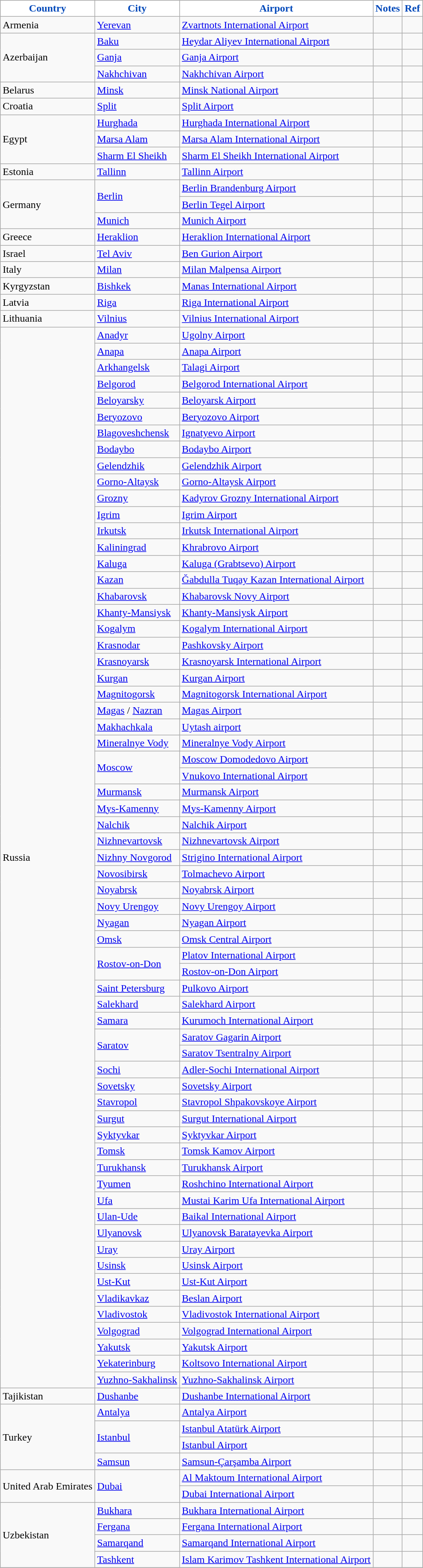<table class="wikitable sortable">
<tr>
<th style="background: white;color: #0048BA">Country</th>
<th style="background: white;color: #0048BA">City</th>
<th style="background: white;color: #0048BA">Airport</th>
<th style="background: white;color: #0048BA">Notes</th>
<th style="background: white;color: #0048BA">Ref</th>
</tr>
<tr>
<td>Armenia</td>
<td><a href='#'>Yerevan</a></td>
<td><a href='#'>Zvartnots International Airport</a></td>
<td align=center></td>
<td align=center></td>
</tr>
<tr>
<td rowspan="3">Azerbaijan</td>
<td><a href='#'>Baku</a></td>
<td><a href='#'>Heydar Aliyev International Airport</a></td>
<td align=center></td>
<td align=center></td>
</tr>
<tr>
<td><a href='#'>Ganja</a></td>
<td><a href='#'>Ganja Airport</a></td>
<td align=center></td>
<td align=center></td>
</tr>
<tr>
<td><a href='#'>Nakhchivan</a></td>
<td><a href='#'>Nakhchivan Airport</a></td>
<td align=center></td>
<td align=center></td>
</tr>
<tr>
<td>Belarus</td>
<td><a href='#'>Minsk</a></td>
<td><a href='#'>Minsk National Airport</a></td>
<td></td>
<td align=center></td>
</tr>
<tr>
<td>Croatia</td>
<td><a href='#'>Split</a></td>
<td><a href='#'>Split Airport</a></td>
<td></td>
<td align=center></td>
</tr>
<tr>
<td rowspan="3">Egypt</td>
<td><a href='#'>Hurghada</a></td>
<td><a href='#'>Hurghada International Airport</a></td>
<td></td>
<td align=center></td>
</tr>
<tr>
<td><a href='#'>Marsa Alam</a></td>
<td><a href='#'>Marsa Alam International Airport</a></td>
<td></td>
<td align=center></td>
</tr>
<tr>
<td><a href='#'>Sharm El Sheikh</a></td>
<td><a href='#'>Sharm El Sheikh International Airport</a></td>
<td></td>
<td align=center></td>
</tr>
<tr>
<td>Estonia</td>
<td><a href='#'>Tallinn</a></td>
<td><a href='#'>Tallinn Airport</a></td>
<td></td>
<td align=center></td>
</tr>
<tr>
<td rowspan="3">Germany</td>
<td rowspan="2"><a href='#'>Berlin</a></td>
<td><a href='#'>Berlin Brandenburg Airport</a></td>
<td></td>
<td align=center></td>
</tr>
<tr>
<td><a href='#'>Berlin Tegel Airport</a></td>
<td></td>
<td align=center></td>
</tr>
<tr>
<td><a href='#'>Munich</a></td>
<td><a href='#'>Munich Airport</a></td>
<td></td>
<td align=center></td>
</tr>
<tr>
<td>Greece</td>
<td><a href='#'>Heraklion</a></td>
<td><a href='#'>Heraklion International Airport</a></td>
<td></td>
<td align=center></td>
</tr>
<tr>
<td>Israel</td>
<td><a href='#'>Tel Aviv</a></td>
<td><a href='#'>Ben Gurion Airport</a></td>
<td></td>
<td align=center></td>
</tr>
<tr>
<td>Italy</td>
<td><a href='#'>Milan</a></td>
<td><a href='#'>Milan Malpensa Airport</a></td>
<td></td>
<td align=center></td>
</tr>
<tr>
<td>Kyrgyzstan</td>
<td><a href='#'>Bishkek</a></td>
<td><a href='#'>Manas International Airport</a></td>
<td></td>
<td align=center></td>
</tr>
<tr>
<td>Latvia</td>
<td><a href='#'>Riga</a></td>
<td><a href='#'>Riga International Airport</a></td>
<td></td>
<td align=center></td>
</tr>
<tr>
<td>Lithuania</td>
<td><a href='#'>Vilnius</a></td>
<td><a href='#'>Vilnius International Airport</a></td>
<td></td>
<td align=center></td>
</tr>
<tr>
<td rowspan="65">Russia</td>
<td><a href='#'>Anadyr</a></td>
<td><a href='#'>Ugolny Airport</a></td>
<td align=center></td>
<td align=center></td>
</tr>
<tr>
<td><a href='#'>Anapa</a></td>
<td><a href='#'>Anapa Airport</a></td>
<td></td>
<td align=center></td>
</tr>
<tr>
<td><a href='#'>Arkhangelsk</a></td>
<td><a href='#'>Talagi Airport</a></td>
<td align=center></td>
<td align=center></td>
</tr>
<tr>
<td><a href='#'>Belgorod</a></td>
<td><a href='#'>Belgorod International Airport</a></td>
<td></td>
<td align=center></td>
</tr>
<tr>
<td><a href='#'>Beloyarsky</a></td>
<td><a href='#'>Beloyarsk Airport</a></td>
<td align=center></td>
<td align=center></td>
</tr>
<tr>
<td><a href='#'>Beryozovo</a></td>
<td><a href='#'>Beryozovo Airport</a></td>
<td align=center></td>
<td align=center></td>
</tr>
<tr>
<td><a href='#'>Blagoveshchensk</a></td>
<td><a href='#'>Ignatyevo Airport</a></td>
<td></td>
<td align=center></td>
</tr>
<tr>
<td><a href='#'>Bodaybo</a></td>
<td><a href='#'>Bodaybo Airport</a></td>
<td align=center></td>
<td align=center></td>
</tr>
<tr>
<td><a href='#'>Gelendzhik</a></td>
<td><a href='#'>Gelendzhik Airport</a></td>
<td></td>
<td align=center></td>
</tr>
<tr>
<td><a href='#'>Gorno-Altaysk</a></td>
<td><a href='#'>Gorno-Altaysk Airport</a></td>
<td align=center></td>
<td align=center></td>
</tr>
<tr>
<td><a href='#'>Grozny</a></td>
<td><a href='#'>Kadyrov Grozny International Airport</a></td>
<td align=center></td>
<td align=center></td>
</tr>
<tr>
<td><a href='#'>Igrim</a></td>
<td><a href='#'>Igrim Airport</a></td>
<td align=center></td>
<td align=center></td>
</tr>
<tr>
<td><a href='#'>Irkutsk</a></td>
<td><a href='#'>Irkutsk International Airport</a></td>
<td align=center></td>
<td align=center></td>
</tr>
<tr>
<td><a href='#'>Kaliningrad</a></td>
<td><a href='#'>Khrabrovo Airport</a></td>
<td align=center></td>
<td align=center></td>
</tr>
<tr>
<td><a href='#'>Kaluga</a></td>
<td><a href='#'>Kaluga (Grabtsevo) Airport</a></td>
<td></td>
<td align=center></td>
</tr>
<tr>
<td><a href='#'>Kazan</a></td>
<td><a href='#'>Ğabdulla Tuqay Kazan International Airport</a></td>
<td align=center></td>
<td align=center></td>
</tr>
<tr>
<td><a href='#'>Khabarovsk</a></td>
<td><a href='#'>Khabarovsk Novy Airport</a></td>
<td></td>
<td align=center></td>
</tr>
<tr>
<td><a href='#'>Khanty-Mansiysk</a></td>
<td><a href='#'>Khanty-Mansiysk Airport</a></td>
<td align=center></td>
<td align=center></td>
</tr>
<tr>
<td><a href='#'>Kogalym</a></td>
<td><a href='#'>Kogalym International Airport</a></td>
<td align=center></td>
<td align=center></td>
</tr>
<tr>
<td><a href='#'>Krasnodar</a></td>
<td><a href='#'>Pashkovsky Airport</a></td>
<td></td>
<td align=center></td>
</tr>
<tr>
<td><a href='#'>Krasnoyarsk</a></td>
<td><a href='#'>Krasnoyarsk International Airport</a></td>
<td align=center></td>
<td align=center></td>
</tr>
<tr>
<td><a href='#'>Kurgan</a></td>
<td><a href='#'>Kurgan Airport</a></td>
<td></td>
<td align=center></td>
</tr>
<tr>
<td><a href='#'>Magnitogorsk</a></td>
<td><a href='#'>Magnitogorsk International Airport</a></td>
<td align=center></td>
<td align=center></td>
</tr>
<tr>
<td><a href='#'>Magas</a> / <a href='#'>Nazran</a></td>
<td><a href='#'>Magas Airport</a></td>
<td align=center></td>
<td align=center></td>
</tr>
<tr>
<td><a href='#'>Makhachkala</a></td>
<td><a href='#'>Uytash airport</a></td>
<td align=center></td>
<td align=center></td>
</tr>
<tr>
<td><a href='#'>Mineralnye Vody</a></td>
<td><a href='#'>Mineralnye Vody Airport</a></td>
<td align=center></td>
<td align=center></td>
</tr>
<tr>
<td rowspan="2"><a href='#'>Moscow</a></td>
<td><a href='#'>Moscow Domodedovo Airport</a></td>
<td></td>
<td align=center></td>
</tr>
<tr>
<td><a href='#'>Vnukovo International Airport</a></td>
<td></td>
<td align=center></td>
</tr>
<tr>
<td><a href='#'>Murmansk</a></td>
<td><a href='#'>Murmansk Airport</a></td>
<td align=center></td>
<td align=center></td>
</tr>
<tr>
<td><a href='#'>Mys-Kamenny</a></td>
<td><a href='#'>Mys-Kamenny Airport</a></td>
<td align=center></td>
<td align=center></td>
</tr>
<tr>
<td><a href='#'>Nalchik</a></td>
<td><a href='#'>Nalchik Airport</a></td>
<td align=center></td>
<td align=center></td>
</tr>
<tr>
<td><a href='#'>Nizhnevartovsk</a></td>
<td><a href='#'>Nizhnevartovsk Airport</a></td>
<td align=center></td>
<td align=center></td>
</tr>
<tr>
<td><a href='#'>Nizhny Novgorod</a></td>
<td><a href='#'>Strigino International Airport</a></td>
<td align=center></td>
<td align=center></td>
</tr>
<tr>
<td><a href='#'>Novosibirsk</a></td>
<td><a href='#'>Tolmachevo Airport</a></td>
<td align=center></td>
<td align=center></td>
</tr>
<tr>
<td><a href='#'>Noyabrsk</a></td>
<td><a href='#'>Noyabrsk Airport</a></td>
<td align=center></td>
<td align=center></td>
</tr>
<tr>
<td><a href='#'>Novy Urengoy</a></td>
<td><a href='#'>Novy Urengoy Airport</a></td>
<td align=center></td>
<td align=center></td>
</tr>
<tr>
<td><a href='#'>Nyagan</a></td>
<td><a href='#'>Nyagan Airport</a></td>
<td align=center></td>
<td align=center></td>
</tr>
<tr>
<td><a href='#'>Omsk</a></td>
<td><a href='#'>Omsk Central Airport</a></td>
<td align=center></td>
<td align=center></td>
</tr>
<tr>
<td rowspan="2"><a href='#'>Rostov-on-Don</a></td>
<td><a href='#'>Platov International Airport</a></td>
<td></td>
<td align=center></td>
</tr>
<tr>
<td><a href='#'>Rostov-on-Don Airport</a></td>
<td></td>
<td align=center></td>
</tr>
<tr>
<td><a href='#'>Saint Petersburg</a></td>
<td><a href='#'>Pulkovo Airport</a></td>
<td align=center></td>
<td align=center></td>
</tr>
<tr>
<td><a href='#'>Salekhard</a></td>
<td><a href='#'>Salekhard Airport</a></td>
<td align=center></td>
<td align=center></td>
</tr>
<tr>
<td><a href='#'>Samara</a></td>
<td><a href='#'>Kurumoch International Airport</a></td>
<td align=center></td>
<td align=center></td>
</tr>
<tr>
<td rowspan="2"><a href='#'>Saratov</a></td>
<td><a href='#'>Saratov Gagarin Airport</a></td>
<td align=center></td>
<td align=center></td>
</tr>
<tr>
<td><a href='#'>Saratov Tsentralny Airport</a></td>
<td></td>
<td align=center></td>
</tr>
<tr>
<td><a href='#'>Sochi</a></td>
<td><a href='#'>Adler-Sochi International Airport</a></td>
<td align=center></td>
<td align=center></td>
</tr>
<tr>
<td><a href='#'>Sovetsky</a></td>
<td><a href='#'>Sovetsky Airport</a></td>
<td align=center></td>
<td align=center></td>
</tr>
<tr>
<td><a href='#'>Stavropol</a></td>
<td><a href='#'>Stavropol Shpakovskoye Airport</a></td>
<td></td>
<td align=center></td>
</tr>
<tr>
<td><a href='#'>Surgut</a></td>
<td><a href='#'>Surgut International Airport</a></td>
<td></td>
<td align=center></td>
</tr>
<tr>
<td><a href='#'>Syktyvkar</a></td>
<td><a href='#'>Syktyvkar Airport</a></td>
<td align=center></td>
<td align=center></td>
</tr>
<tr>
<td><a href='#'>Tomsk</a></td>
<td><a href='#'>Tomsk Kamov Airport</a></td>
<td align=center></td>
<td align=center></td>
</tr>
<tr>
<td><a href='#'>Turukhansk</a></td>
<td><a href='#'>Turukhansk Airport</a></td>
<td align=center></td>
<td align=center></td>
</tr>
<tr>
<td><a href='#'>Tyumen</a></td>
<td><a href='#'>Roshchino International Airport</a></td>
<td></td>
<td align=center></td>
</tr>
<tr>
<td><a href='#'>Ufa</a></td>
<td><a href='#'>Mustai Karim Ufa International Airport</a></td>
<td align=center></td>
<td align=center></td>
</tr>
<tr>
<td><a href='#'>Ulan-Ude</a></td>
<td><a href='#'>Baikal International Airport</a></td>
<td></td>
<td align=center></td>
</tr>
<tr>
<td><a href='#'>Ulyanovsk</a></td>
<td><a href='#'>Ulyanovsk Baratayevka Airport</a></td>
<td align=center></td>
<td align=center></td>
</tr>
<tr>
<td><a href='#'>Uray</a></td>
<td><a href='#'>Uray Airport</a></td>
<td align=center></td>
<td align=center></td>
</tr>
<tr>
<td><a href='#'>Usinsk</a></td>
<td><a href='#'>Usinsk Airport</a></td>
<td align=center></td>
<td align=center></td>
</tr>
<tr>
<td><a href='#'>Ust-Kut</a></td>
<td><a href='#'>Ust-Kut Airport</a></td>
<td></td>
<td align=center></td>
</tr>
<tr>
<td><a href='#'>Vladikavkaz</a></td>
<td><a href='#'>Beslan Airport</a></td>
<td align=center></td>
<td align=center></td>
</tr>
<tr>
<td><a href='#'>Vladivostok</a></td>
<td><a href='#'>Vladivostok International Airport</a></td>
<td></td>
<td align=center></td>
</tr>
<tr>
<td><a href='#'>Volgograd</a></td>
<td><a href='#'>Volgograd International Airport</a></td>
<td align=center></td>
<td align=center></td>
</tr>
<tr>
<td><a href='#'>Yakutsk</a></td>
<td><a href='#'>Yakutsk Airport</a></td>
<td></td>
<td align=center></td>
</tr>
<tr>
<td><a href='#'>Yekaterinburg</a></td>
<td><a href='#'>Koltsovo International Airport</a></td>
<td align=center></td>
<td align=center></td>
</tr>
<tr>
<td><a href='#'>Yuzhno-Sakhalinsk</a></td>
<td><a href='#'>Yuzhno-Sakhalinsk Airport</a></td>
<td></td>
<td align=center></td>
</tr>
<tr>
<td>Tajikistan</td>
<td><a href='#'>Dushanbe</a></td>
<td><a href='#'>Dushanbe International Airport</a></td>
<td align=center></td>
<td align=center></td>
</tr>
<tr>
<td rowspan="4">Turkey</td>
<td><a href='#'>Antalya</a></td>
<td><a href='#'>Antalya Airport</a></td>
<td></td>
<td align=center></td>
</tr>
<tr>
<td rowspan="2"><a href='#'>Istanbul</a></td>
<td><a href='#'>Istanbul Atatürk Airport</a></td>
<td></td>
<td align=center></td>
</tr>
<tr>
<td><a href='#'>Istanbul Airport</a></td>
<td></td>
<td align=center></td>
</tr>
<tr>
<td><a href='#'>Samsun</a></td>
<td><a href='#'>Samsun-Çarşamba Airport</a></td>
<td></td>
<td align=center></td>
</tr>
<tr>
<td rowspan="2">United Arab Emirates</td>
<td rowspan="2"><a href='#'>Dubai</a></td>
<td><a href='#'>Al Maktoum International Airport</a></td>
<td align=center></td>
<td align=center></td>
</tr>
<tr>
<td><a href='#'>Dubai International Airport</a></td>
<td></td>
<td align=center></td>
</tr>
<tr>
<td rowspan="4">Uzbekistan</td>
<td><a href='#'>Bukhara</a></td>
<td><a href='#'>Bukhara International Airport</a></td>
<td align=center></td>
<td align=center></td>
</tr>
<tr>
<td><a href='#'>Fergana</a></td>
<td><a href='#'>Fergana International Airport</a></td>
<td align=center></td>
<td align=center></td>
</tr>
<tr>
<td><a href='#'>Samarqand</a></td>
<td><a href='#'>Samarqand International Airport</a></td>
<td align=center></td>
<td align=center></td>
</tr>
<tr>
<td><a href='#'>Tashkent</a></td>
<td><a href='#'>Islam Karimov Tashkent International Airport</a></td>
<td align=center></td>
<td align=center></td>
</tr>
<tr>
</tr>
</table>
